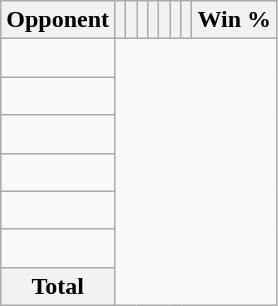<table class="wikitable sortable collapsible collapsed" style="text-align: center;">
<tr>
<th>Opponent</th>
<th></th>
<th></th>
<th></th>
<th></th>
<th></th>
<th></th>
<th></th>
<th>Win %</th>
</tr>
<tr>
<td align="left"><br></td>
</tr>
<tr>
<td align="left"><br></td>
</tr>
<tr>
<td align="left"><br></td>
</tr>
<tr>
<td align="left"><br></td>
</tr>
<tr>
<td align="left"><br></td>
</tr>
<tr>
<td align="left"><br></td>
</tr>
<tr class="sortbottom">
<th>Total<br></th>
</tr>
</table>
